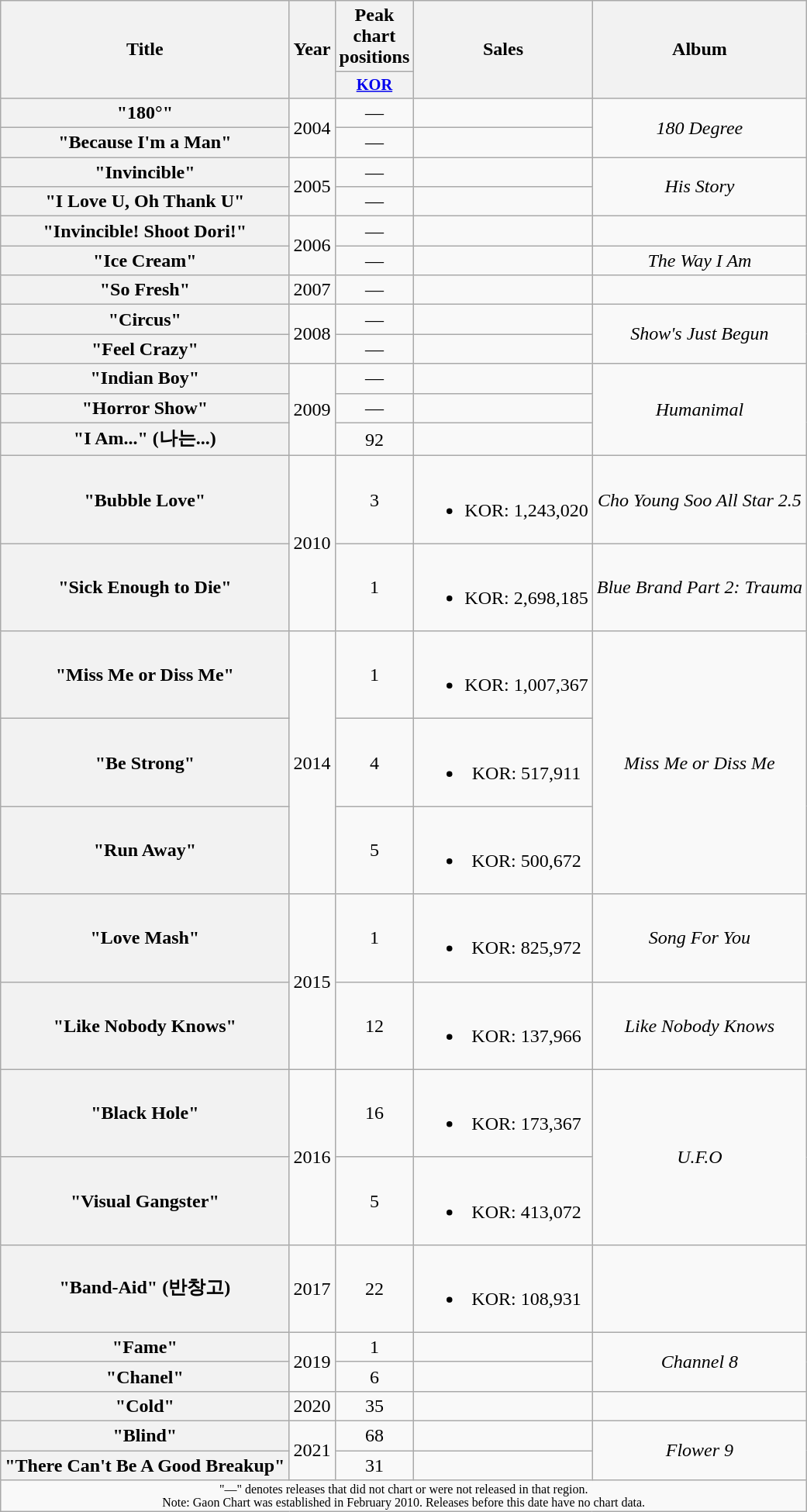<table class="wikitable plainrowheaders" style="text-align:center;">
<tr>
<th scope="col" rowspan="2">Title</th>
<th scope="col" rowspan="2">Year</th>
<th scope="col" colspan="1">Peak chart positions</th>
<th rowspan="2">Sales</th>
<th scope="col" rowspan="2">Album</th>
</tr>
<tr>
<th width="20" style="width:3em;font-size:85%"><a href='#'>KOR</a><br></th>
</tr>
<tr>
<th scope="row">"180°"</th>
<td rowspan="2">2004</td>
<td>—</td>
<td></td>
<td rowspan="2"><em>180 Degree</em></td>
</tr>
<tr>
<th scope="row">"Because I'm a Man" </th>
<td>—</td>
<td></td>
</tr>
<tr>
<th scope="row">"Invincible" </th>
<td rowspan="2">2005</td>
<td>—</td>
<td></td>
<td rowspan="2"><em>His Story</em></td>
</tr>
<tr>
<th scope="row">"I Love U, Oh Thank U" </th>
<td>—</td>
<td></td>
</tr>
<tr>
<th scope="row">"Invincible! Shoot Dori!" </th>
<td rowspan="2">2006</td>
<td>—</td>
<td></td>
<td></td>
</tr>
<tr>
<th scope="row">"Ice Cream"</th>
<td>—</td>
<td></td>
<td><em>The Way I Am</em></td>
</tr>
<tr>
<th scope="row">"So Fresh" </th>
<td>2007</td>
<td>—</td>
<td></td>
<td></td>
</tr>
<tr>
<th scope="row">"Circus" </th>
<td rowspan="2">2008</td>
<td>—</td>
<td></td>
<td rowspan="2"><em>Show's Just Begun</em></td>
</tr>
<tr>
<th scope="row">"Feel Crazy" </th>
<td>—</td>
<td></td>
</tr>
<tr>
<th scope="row">"Indian Boy" </th>
<td rowspan="3">2009</td>
<td>—</td>
<td></td>
<td rowspan="3"><em>Humanimal</em></td>
</tr>
<tr>
<th scope="row">"Horror Show" </th>
<td>—</td>
<td></td>
</tr>
<tr>
<th scope="row">"I Am..." (나는...) </th>
<td>92</td>
<td></td>
</tr>
<tr>
<th scope="row">"Bubble Love" </th>
<td rowspan="2">2010</td>
<td>3</td>
<td><br><ul><li>KOR: 1,243,020</li></ul></td>
<td><em>Cho Young Soo All Star 2.5</em></td>
</tr>
<tr>
<th scope="row">"Sick Enough to Die" </th>
<td>1</td>
<td><br><ul><li>KOR: 2,698,185</li></ul></td>
<td><em>Blue Brand Part 2: Trauma</em></td>
</tr>
<tr>
<th scope="row">"Miss Me or Diss Me" </th>
<td rowspan="3">2014</td>
<td>1</td>
<td><br><ul><li>KOR: 1,007,367</li></ul></td>
<td rowspan="3"><em>Miss Me or Diss Me</em></td>
</tr>
<tr>
<th scope="row">"Be Strong" </th>
<td>4</td>
<td><br><ul><li>KOR: 517,911</li></ul></td>
</tr>
<tr>
<th scope="row">"Run Away" </th>
<td>5</td>
<td><br><ul><li>KOR: 500,672</li></ul></td>
</tr>
<tr>
<th scope="row">"Love Mash" </th>
<td rowspan="2">2015</td>
<td>1</td>
<td><br><ul><li>KOR: 825,972</li></ul></td>
<td><em>Song For You</em></td>
</tr>
<tr>
<th scope="row">"Like Nobody Knows" </th>
<td>12</td>
<td><br><ul><li>KOR: 137,966</li></ul></td>
<td><em>Like Nobody Knows</em></td>
</tr>
<tr>
<th scope="row">"Black Hole" </th>
<td rowspan="2">2016</td>
<td>16</td>
<td><br><ul><li>KOR: 173,367</li></ul></td>
<td rowspan="2"><em>U.F.O</em></td>
</tr>
<tr>
<th scope="row">"Visual Gangster" </th>
<td>5</td>
<td><br><ul><li>KOR: 413,072</li></ul></td>
</tr>
<tr>
<th scope="row">"Band-Aid" (반창고) </th>
<td>2017</td>
<td>22</td>
<td><br><ul><li>KOR: 108,931</li></ul></td>
<td></td>
</tr>
<tr>
<th scope="row">"Fame" </th>
<td rowspan="2">2019</td>
<td>1</td>
<td></td>
<td rowspan="2"><em>Channel 8</em></td>
</tr>
<tr>
<th scope="row">"Chanel" </th>
<td>6</td>
<td></td>
</tr>
<tr>
<th scope="row">"Cold" </th>
<td>2020</td>
<td>35</td>
<td></td>
<td></td>
</tr>
<tr>
<th scope="row">"Blind" </th>
<td rowspan="2">2021</td>
<td>68</td>
<td></td>
<td rowspan="2"><em>Flower 9</em></td>
</tr>
<tr>
<th scope="row">"There Can't Be A Good Breakup" </th>
<td>31</td>
<td></td>
</tr>
<tr>
<td colspan="5" style="font-size:8pt;">"—" denotes releases that did not chart or were not released in that region.<br>Note: Gaon Chart was established in February 2010.  Releases before this date have no chart data.</td>
</tr>
</table>
